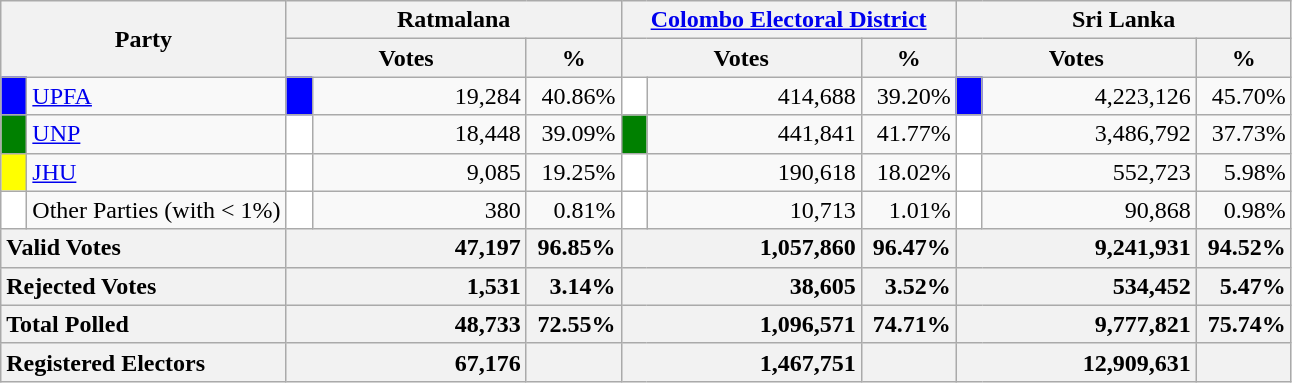<table class="wikitable">
<tr>
<th colspan="2" width="144px"rowspan="2">Party</th>
<th colspan="3" width="216px">Ratmalana</th>
<th colspan="3" width="216px"><a href='#'>Colombo Electoral District</a></th>
<th colspan="3" width="216px">Sri Lanka</th>
</tr>
<tr>
<th colspan="2" width="144px">Votes</th>
<th>%</th>
<th colspan="2" width="144px">Votes</th>
<th>%</th>
<th colspan="2" width="144px">Votes</th>
<th>%</th>
</tr>
<tr>
<td style="background-color:blue;" width="10px"></td>
<td style="text-align:left;"><a href='#'>UPFA</a></td>
<td style="background-color:blue;" width="10px"></td>
<td style="text-align:right;">19,284</td>
<td style="text-align:right;">40.86%</td>
<td style="background-color:white;" width="10px"></td>
<td style="text-align:right;">414,688</td>
<td style="text-align:right;">39.20%</td>
<td style="background-color:blue;" width="10px"></td>
<td style="text-align:right;">4,223,126</td>
<td style="text-align:right;">45.70%</td>
</tr>
<tr>
<td style="background-color:green;" width="10px"></td>
<td style="text-align:left;"><a href='#'>UNP</a></td>
<td style="background-color:white;" width="10px"></td>
<td style="text-align:right;">18,448</td>
<td style="text-align:right;">39.09%</td>
<td style="background-color:green;" width="10px"></td>
<td style="text-align:right;">441,841</td>
<td style="text-align:right;">41.77%</td>
<td style="background-color:white;" width="10px"></td>
<td style="text-align:right;">3,486,792</td>
<td style="text-align:right;">37.73%</td>
</tr>
<tr>
<td style="background-color:yellow;" width="10px"></td>
<td style="text-align:left;"><a href='#'>JHU</a></td>
<td style="background-color:white;" width="10px"></td>
<td style="text-align:right;">9,085</td>
<td style="text-align:right;">19.25%</td>
<td style="background-color:white;" width="10px"></td>
<td style="text-align:right;">190,618</td>
<td style="text-align:right;">18.02%</td>
<td style="background-color:white;" width="10px"></td>
<td style="text-align:right;">552,723</td>
<td style="text-align:right;">5.98%</td>
</tr>
<tr>
<td style="background-color:white;" width="10px"></td>
<td style="text-align:left;">Other Parties (with < 1%)</td>
<td style="background-color:white;" width="10px"></td>
<td style="text-align:right;">380</td>
<td style="text-align:right;">0.81%</td>
<td style="background-color:white;" width="10px"></td>
<td style="text-align:right;">10,713</td>
<td style="text-align:right;">1.01%</td>
<td style="background-color:white;" width="10px"></td>
<td style="text-align:right;">90,868</td>
<td style="text-align:right;">0.98%</td>
</tr>
<tr>
<th colspan="2" width="144px"style="text-align:left;">Valid Votes</th>
<th style="text-align:right;"colspan="2" width="144px">47,197</th>
<th style="text-align:right;">96.85%</th>
<th style="text-align:right;"colspan="2" width="144px">1,057,860</th>
<th style="text-align:right;">96.47%</th>
<th style="text-align:right;"colspan="2" width="144px">9,241,931</th>
<th style="text-align:right;">94.52%</th>
</tr>
<tr>
<th colspan="2" width="144px"style="text-align:left;">Rejected Votes</th>
<th style="text-align:right;"colspan="2" width="144px">1,531</th>
<th style="text-align:right;">3.14%</th>
<th style="text-align:right;"colspan="2" width="144px">38,605</th>
<th style="text-align:right;">3.52%</th>
<th style="text-align:right;"colspan="2" width="144px">534,452</th>
<th style="text-align:right;">5.47%</th>
</tr>
<tr>
<th colspan="2" width="144px"style="text-align:left;">Total Polled</th>
<th style="text-align:right;"colspan="2" width="144px">48,733</th>
<th style="text-align:right;">72.55%</th>
<th style="text-align:right;"colspan="2" width="144px">1,096,571</th>
<th style="text-align:right;">74.71%</th>
<th style="text-align:right;"colspan="2" width="144px">9,777,821</th>
<th style="text-align:right;">75.74%</th>
</tr>
<tr>
<th colspan="2" width="144px"style="text-align:left;">Registered Electors</th>
<th style="text-align:right;"colspan="2" width="144px">67,176</th>
<th></th>
<th style="text-align:right;"colspan="2" width="144px">1,467,751</th>
<th></th>
<th style="text-align:right;"colspan="2" width="144px">12,909,631</th>
<th></th>
</tr>
</table>
